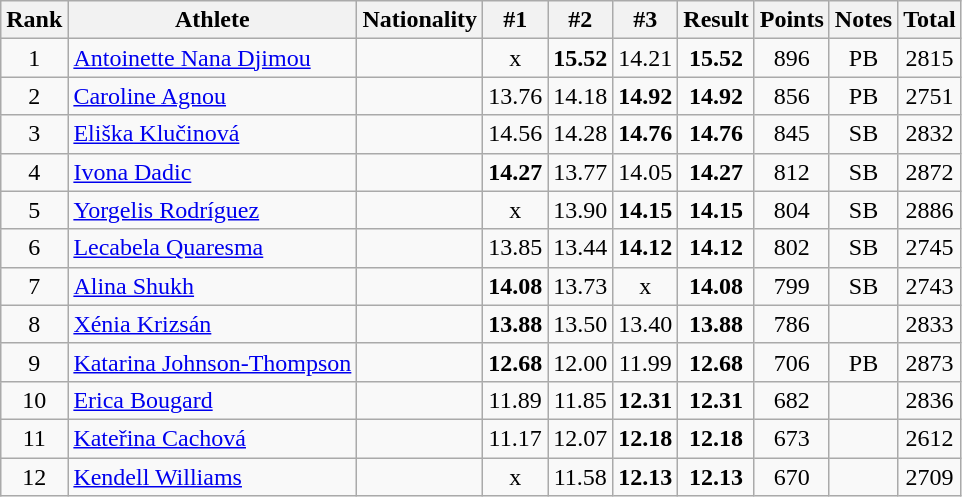<table class="wikitable sortable" style="text-align:center">
<tr>
<th>Rank</th>
<th>Athlete</th>
<th>Nationality</th>
<th>#1</th>
<th>#2</th>
<th>#3</th>
<th>Result</th>
<th>Points</th>
<th>Notes</th>
<th>Total</th>
</tr>
<tr>
<td>1</td>
<td align=left><a href='#'>Antoinette Nana Djimou</a></td>
<td align=left></td>
<td>x</td>
<td><strong>15.52</strong></td>
<td>14.21</td>
<td><strong>15.52</strong></td>
<td>896</td>
<td>PB</td>
<td>2815</td>
</tr>
<tr>
<td>2</td>
<td align=left><a href='#'>Caroline Agnou</a></td>
<td align=left></td>
<td>13.76</td>
<td>14.18</td>
<td><strong>14.92</strong></td>
<td><strong>14.92</strong></td>
<td>856</td>
<td>PB</td>
<td>2751</td>
</tr>
<tr>
<td>3</td>
<td align=left><a href='#'>Eliška Klučinová</a></td>
<td align=left></td>
<td>14.56</td>
<td>14.28</td>
<td><strong>14.76</strong></td>
<td><strong>14.76</strong></td>
<td>845</td>
<td>SB</td>
<td>2832</td>
</tr>
<tr>
<td>4</td>
<td align=left><a href='#'>Ivona Dadic</a></td>
<td align=left></td>
<td><strong>14.27</strong></td>
<td>13.77</td>
<td>14.05</td>
<td><strong>14.27</strong></td>
<td>812</td>
<td>SB</td>
<td>2872</td>
</tr>
<tr>
<td>5</td>
<td align=left><a href='#'>Yorgelis Rodríguez</a></td>
<td align=left></td>
<td>x</td>
<td>13.90</td>
<td><strong>14.15</strong></td>
<td><strong>14.15</strong></td>
<td>804</td>
<td>SB</td>
<td>2886</td>
</tr>
<tr>
<td>6</td>
<td align=left><a href='#'>Lecabela Quaresma</a></td>
<td align=left></td>
<td>13.85</td>
<td>13.44</td>
<td><strong>14.12</strong></td>
<td><strong>14.12</strong></td>
<td>802</td>
<td>SB</td>
<td>2745</td>
</tr>
<tr>
<td>7</td>
<td align=left><a href='#'>Alina Shukh</a></td>
<td align=left></td>
<td><strong>14.08</strong></td>
<td>13.73</td>
<td>x</td>
<td><strong>14.08</strong></td>
<td>799</td>
<td>SB</td>
<td>2743</td>
</tr>
<tr>
<td>8</td>
<td align=left><a href='#'>Xénia Krizsán</a></td>
<td align=left></td>
<td><strong>13.88</strong></td>
<td>13.50</td>
<td>13.40</td>
<td><strong>13.88</strong></td>
<td>786</td>
<td></td>
<td>2833</td>
</tr>
<tr>
<td>9</td>
<td align=left><a href='#'>Katarina Johnson-Thompson</a></td>
<td align=left></td>
<td><strong>12.68</strong></td>
<td>12.00</td>
<td>11.99</td>
<td><strong>12.68</strong></td>
<td>706</td>
<td>PB</td>
<td>2873</td>
</tr>
<tr>
<td>10</td>
<td align=left><a href='#'>Erica Bougard</a></td>
<td align=left></td>
<td>11.89</td>
<td>11.85</td>
<td><strong>12.31</strong></td>
<td><strong>12.31</strong></td>
<td>682</td>
<td></td>
<td>2836</td>
</tr>
<tr>
<td>11</td>
<td align=left><a href='#'>Kateřina Cachová</a></td>
<td align=left></td>
<td>11.17</td>
<td>12.07</td>
<td><strong>12.18</strong></td>
<td><strong>12.18</strong></td>
<td>673</td>
<td></td>
<td>2612</td>
</tr>
<tr>
<td>12</td>
<td align=left><a href='#'>Kendell Williams</a></td>
<td align=left></td>
<td>x</td>
<td>11.58</td>
<td><strong>12.13</strong></td>
<td><strong>12.13</strong></td>
<td>670</td>
<td></td>
<td>2709</td>
</tr>
</table>
